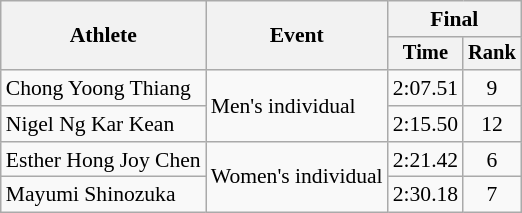<table class="wikitable" style="font-size:90%">
<tr>
<th rowspan="2">Athlete</th>
<th rowspan="2">Event</th>
<th colspan="2">Final</th>
</tr>
<tr style="font-size:95%">
<th>Time</th>
<th>Rank</th>
</tr>
<tr align="center">
<td align="left">Chong Yoong Thiang</td>
<td rowspan="2" align="left">Men's individual</td>
<td>2:07.51</td>
<td>9</td>
</tr>
<tr align="center">
<td align="left">Nigel Ng Kar Kean</td>
<td>2:15.50</td>
<td>12</td>
</tr>
<tr align="center">
<td align="left">Esther Hong Joy Chen</td>
<td rowspan="2" align="left">Women's individual</td>
<td>2:21.42</td>
<td>6</td>
</tr>
<tr align="center">
<td align="left">Mayumi Shinozuka</td>
<td>2:30.18</td>
<td>7</td>
</tr>
</table>
